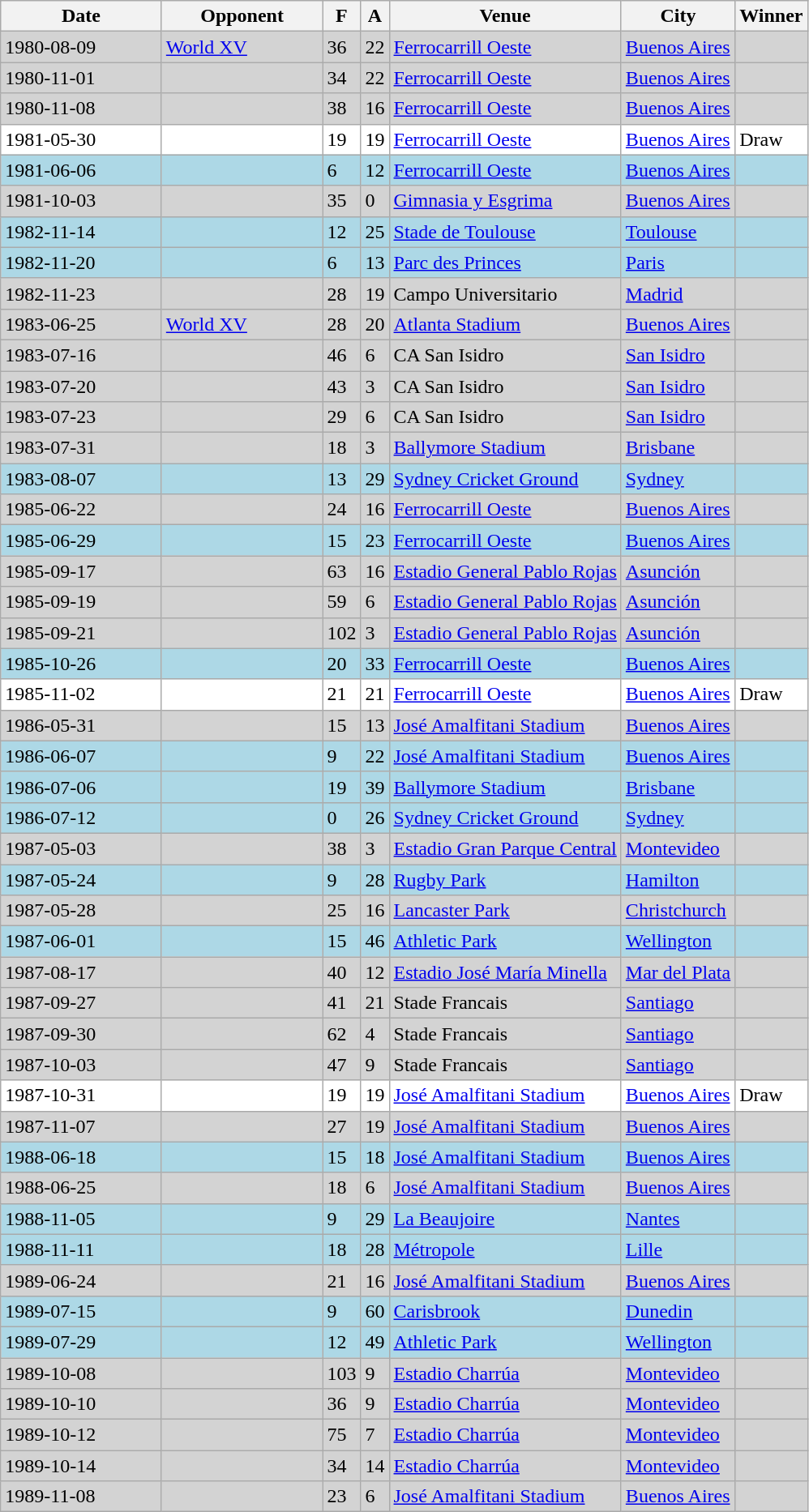<table class="wikitable sortable">
<tr>
<th width="125">Date</th>
<th width="125">Opponent</th>
<th>F</th>
<th>A</th>
<th>Venue</th>
<th>City</th>
<th>Winner</th>
</tr>
<tr bgcolor="lightgrey">
<td>1980-08-09</td>
<td><a href='#'>World XV</a></td>
<td>36</td>
<td>22</td>
<td><a href='#'>Ferrocarrill Oeste</a></td>
<td><a href='#'>Buenos Aires</a></td>
<td></td>
</tr>
<tr bgcolor="lightgrey">
<td>1980-11-01</td>
<td></td>
<td>34</td>
<td>22</td>
<td><a href='#'>Ferrocarrill Oeste</a></td>
<td><a href='#'>Buenos Aires</a></td>
<td></td>
</tr>
<tr bgcolor="lightgrey">
<td>1980-11-08</td>
<td></td>
<td>38</td>
<td>16</td>
<td><a href='#'>Ferrocarrill Oeste</a></td>
<td><a href='#'>Buenos Aires</a></td>
<td></td>
</tr>
<tr bgcolor="white">
<td>1981-05-30</td>
<td></td>
<td>19</td>
<td>19</td>
<td><a href='#'>Ferrocarrill Oeste</a></td>
<td><a href='#'>Buenos Aires</a></td>
<td>Draw</td>
</tr>
<tr bgcolor="lightblue">
<td>1981-06-06</td>
<td></td>
<td>6</td>
<td>12</td>
<td><a href='#'>Ferrocarrill Oeste</a></td>
<td><a href='#'>Buenos Aires</a></td>
<td></td>
</tr>
<tr bgcolor="lightgrey">
<td>1981-10-03</td>
<td></td>
<td>35</td>
<td>0</td>
<td><a href='#'>Gimnasia y Esgrima</a></td>
<td><a href='#'>Buenos Aires</a></td>
<td></td>
</tr>
<tr bgcolor="lightblue">
<td>1982-11-14</td>
<td></td>
<td>12</td>
<td>25</td>
<td><a href='#'>Stade de Toulouse</a></td>
<td><a href='#'>Toulouse</a></td>
<td></td>
</tr>
<tr bgcolor="lightblue">
<td>1982-11-20</td>
<td></td>
<td>6</td>
<td>13</td>
<td><a href='#'>Parc des Princes</a></td>
<td><a href='#'>Paris</a></td>
<td></td>
</tr>
<tr bgcolor="lightgrey">
<td>1982-11-23</td>
<td></td>
<td>28</td>
<td>19</td>
<td>Campo Universitario</td>
<td><a href='#'>Madrid</a></td>
<td></td>
</tr>
<tr bgcolor="lightgrey">
<td>1983-06-25</td>
<td><a href='#'>World XV</a></td>
<td>28</td>
<td>20</td>
<td><a href='#'>Atlanta Stadium</a></td>
<td><a href='#'>Buenos Aires</a></td>
<td></td>
</tr>
<tr bgcolor="lightgrey">
<td>1983-07-16</td>
<td></td>
<td>46</td>
<td>6</td>
<td>CA San Isidro</td>
<td><a href='#'>San Isidro</a></td>
<td></td>
</tr>
<tr bgcolor="lightgrey">
<td>1983-07-20</td>
<td></td>
<td>43</td>
<td>3</td>
<td>CA San Isidro</td>
<td><a href='#'>San Isidro</a></td>
<td></td>
</tr>
<tr bgcolor="lightgrey">
<td>1983-07-23</td>
<td></td>
<td>29</td>
<td>6</td>
<td>CA San Isidro</td>
<td><a href='#'>San Isidro</a></td>
<td></td>
</tr>
<tr bgcolor="lightgrey">
<td>1983-07-31</td>
<td></td>
<td>18</td>
<td>3</td>
<td><a href='#'>Ballymore Stadium</a></td>
<td><a href='#'>Brisbane</a></td>
<td></td>
</tr>
<tr bgcolor="lightblue">
<td>1983-08-07</td>
<td></td>
<td>13</td>
<td>29</td>
<td><a href='#'>Sydney Cricket Ground</a></td>
<td><a href='#'>Sydney</a></td>
<td></td>
</tr>
<tr bgcolor="lightgrey">
<td>1985-06-22</td>
<td></td>
<td>24</td>
<td>16</td>
<td><a href='#'>Ferrocarrill Oeste</a></td>
<td><a href='#'>Buenos Aires</a></td>
<td></td>
</tr>
<tr bgcolor="lightblue">
<td>1985-06-29</td>
<td></td>
<td>15</td>
<td>23</td>
<td><a href='#'>Ferrocarrill Oeste</a></td>
<td><a href='#'>Buenos Aires</a></td>
<td></td>
</tr>
<tr bgcolor="lightgrey">
<td>1985-09-17</td>
<td></td>
<td>63</td>
<td>16</td>
<td><a href='#'>Estadio General Pablo Rojas</a></td>
<td><a href='#'>Asunción</a></td>
<td></td>
</tr>
<tr bgcolor="lightgrey">
<td>1985-09-19</td>
<td></td>
<td>59</td>
<td>6</td>
<td><a href='#'>Estadio General Pablo Rojas</a></td>
<td><a href='#'>Asunción</a></td>
<td></td>
</tr>
<tr bgcolor="lightgrey">
<td>1985-09-21</td>
<td></td>
<td>102</td>
<td>3</td>
<td><a href='#'>Estadio General Pablo Rojas</a></td>
<td><a href='#'>Asunción</a></td>
<td></td>
</tr>
<tr bgcolor="lightblue">
<td>1985-10-26</td>
<td></td>
<td>20</td>
<td>33</td>
<td><a href='#'>Ferrocarrill Oeste</a></td>
<td><a href='#'>Buenos Aires</a></td>
<td></td>
</tr>
<tr bgcolor="white">
<td>1985-11-02</td>
<td></td>
<td>21</td>
<td>21</td>
<td><a href='#'>Ferrocarrill Oeste</a></td>
<td><a href='#'>Buenos Aires</a></td>
<td>Draw</td>
</tr>
<tr bgcolor="lightgrey">
<td>1986-05-31</td>
<td></td>
<td>15</td>
<td>13</td>
<td><a href='#'>José Amalfitani Stadium</a></td>
<td><a href='#'>Buenos Aires</a></td>
<td></td>
</tr>
<tr bgcolor="lightblue">
<td>1986-06-07</td>
<td></td>
<td>9</td>
<td>22</td>
<td><a href='#'>José Amalfitani Stadium</a></td>
<td><a href='#'>Buenos Aires</a></td>
<td></td>
</tr>
<tr bgcolor="lightblue">
<td>1986-07-06</td>
<td></td>
<td>19</td>
<td>39</td>
<td><a href='#'>Ballymore Stadium</a></td>
<td><a href='#'>Brisbane</a></td>
<td></td>
</tr>
<tr bgcolor="lightblue">
<td>1986-07-12</td>
<td></td>
<td>0</td>
<td>26</td>
<td><a href='#'>Sydney Cricket Ground</a></td>
<td><a href='#'>Sydney</a></td>
<td></td>
</tr>
<tr bgcolor="lightgrey">
<td>1987-05-03</td>
<td></td>
<td>38</td>
<td>3</td>
<td><a href='#'>Estadio Gran Parque Central</a></td>
<td><a href='#'>Montevideo</a></td>
<td></td>
</tr>
<tr bgcolor="lightblue">
<td>1987-05-24</td>
<td></td>
<td>9</td>
<td>28</td>
<td><a href='#'>Rugby Park</a></td>
<td><a href='#'>Hamilton</a></td>
<td></td>
</tr>
<tr bgcolor="lightgrey">
<td>1987-05-28</td>
<td></td>
<td>25</td>
<td>16</td>
<td><a href='#'>Lancaster Park</a></td>
<td><a href='#'>Christchurch</a></td>
<td></td>
</tr>
<tr bgcolor="lightblue">
<td>1987-06-01</td>
<td></td>
<td>15</td>
<td>46</td>
<td><a href='#'>Athletic Park</a></td>
<td><a href='#'>Wellington</a></td>
<td></td>
</tr>
<tr bgcolor="lightgrey">
<td>1987-08-17</td>
<td></td>
<td>40</td>
<td>12</td>
<td><a href='#'>Estadio José María Minella</a></td>
<td><a href='#'>Mar del Plata</a></td>
<td></td>
</tr>
<tr bgcolor="lightgrey">
<td>1987-09-27</td>
<td></td>
<td>41</td>
<td>21</td>
<td>Stade Francais</td>
<td><a href='#'>Santiago</a></td>
<td></td>
</tr>
<tr bgcolor="lightgrey">
<td>1987-09-30</td>
<td></td>
<td>62</td>
<td>4</td>
<td>Stade Francais</td>
<td><a href='#'>Santiago</a></td>
<td></td>
</tr>
<tr bgcolor="lightgrey">
<td>1987-10-03</td>
<td></td>
<td>47</td>
<td>9</td>
<td>Stade Francais</td>
<td><a href='#'>Santiago</a></td>
<td></td>
</tr>
<tr bgcolor="white">
<td>1987-10-31</td>
<td></td>
<td>19</td>
<td>19</td>
<td><a href='#'>José Amalfitani Stadium</a></td>
<td><a href='#'>Buenos Aires</a></td>
<td>Draw</td>
</tr>
<tr bgcolor="lightgrey">
<td>1987-11-07</td>
<td></td>
<td>27</td>
<td>19</td>
<td><a href='#'>José Amalfitani Stadium</a></td>
<td><a href='#'>Buenos Aires</a></td>
<td></td>
</tr>
<tr bgcolor="lightblue">
<td>1988-06-18</td>
<td></td>
<td>15</td>
<td>18</td>
<td><a href='#'>José Amalfitani Stadium</a></td>
<td><a href='#'>Buenos Aires</a></td>
<td></td>
</tr>
<tr bgcolor="lightgrey">
<td>1988-06-25</td>
<td></td>
<td>18</td>
<td>6</td>
<td><a href='#'>José Amalfitani Stadium</a></td>
<td><a href='#'>Buenos Aires</a></td>
<td></td>
</tr>
<tr bgcolor="lightblue">
<td>1988-11-05</td>
<td></td>
<td>9</td>
<td>29</td>
<td><a href='#'>La Beaujoire</a></td>
<td><a href='#'>Nantes</a></td>
<td></td>
</tr>
<tr bgcolor="lightblue">
<td>1988-11-11</td>
<td></td>
<td>18</td>
<td>28</td>
<td><a href='#'>Métropole</a></td>
<td><a href='#'>Lille</a></td>
<td></td>
</tr>
<tr bgcolor="lightgrey">
<td>1989-06-24</td>
<td></td>
<td>21</td>
<td>16</td>
<td><a href='#'>José Amalfitani Stadium</a></td>
<td><a href='#'>Buenos Aires</a></td>
<td></td>
</tr>
<tr bgcolor="lightblue">
<td>1989-07-15</td>
<td></td>
<td>9</td>
<td>60</td>
<td><a href='#'>Carisbrook</a></td>
<td><a href='#'>Dunedin</a></td>
<td></td>
</tr>
<tr bgcolor="lightblue">
<td>1989-07-29</td>
<td></td>
<td>12</td>
<td>49</td>
<td><a href='#'>Athletic Park</a></td>
<td><a href='#'>Wellington</a></td>
<td></td>
</tr>
<tr bgcolor="lightgrey">
<td>1989-10-08</td>
<td></td>
<td>103</td>
<td>9</td>
<td><a href='#'>Estadio Charrúa</a></td>
<td><a href='#'>Montevideo</a></td>
<td></td>
</tr>
<tr bgcolor="lightgrey">
<td>1989-10-10</td>
<td></td>
<td>36</td>
<td>9</td>
<td><a href='#'>Estadio Charrúa</a></td>
<td><a href='#'>Montevideo</a></td>
<td></td>
</tr>
<tr bgcolor="lightgrey">
<td>1989-10-12</td>
<td></td>
<td>75</td>
<td>7</td>
<td><a href='#'>Estadio Charrúa</a></td>
<td><a href='#'>Montevideo</a></td>
<td></td>
</tr>
<tr bgcolor="lightgrey">
<td>1989-10-14</td>
<td></td>
<td>34</td>
<td>14</td>
<td><a href='#'>Estadio Charrúa</a></td>
<td><a href='#'>Montevideo</a></td>
<td></td>
</tr>
<tr bgcolor="lightgrey">
<td>1989-11-08</td>
<td></td>
<td>23</td>
<td>6</td>
<td><a href='#'>José Amalfitani Stadium</a></td>
<td><a href='#'>Buenos Aires</a></td>
<td></td>
</tr>
</table>
